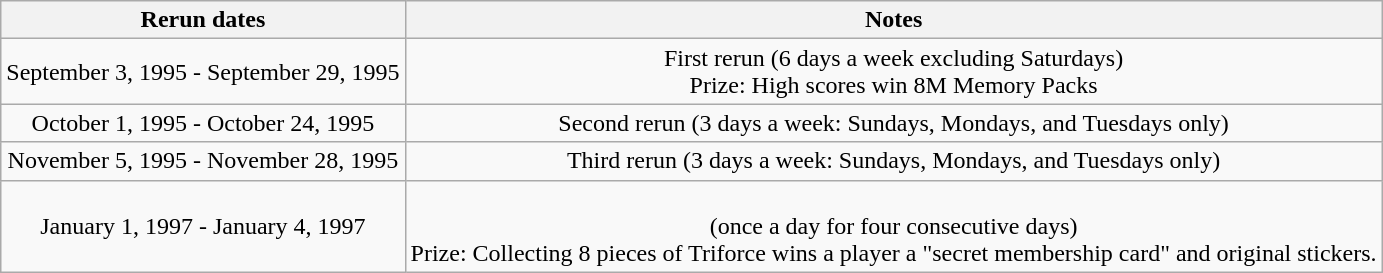<table class="wikitable collapsible collapsed" style="text-align: center">
<tr>
<th>Rerun dates</th>
<th>Notes</th>
</tr>
<tr>
<td>September 3, 1995 - September 29, 1995</td>
<td>First rerun (6 days a week excluding Saturdays)<br>Prize: High scores win 8M Memory Packs</td>
</tr>
<tr>
<td>October 1, 1995 - October 24, 1995</td>
<td>Second rerun (3 days a week: Sundays, Mondays, and Tuesdays only)</td>
</tr>
<tr>
<td>November 5, 1995 - November 28, 1995</td>
<td>Third rerun (3 days a week: Sundays, Mondays, and Tuesdays only)</td>
</tr>
<tr>
<td>January 1, 1997 - January 4, 1997</td>
<td><br>(once a day for four consecutive days)<br>Prize: Collecting 8 pieces of Triforce wins a player a "secret membership card" and original stickers.</td>
</tr>
</table>
